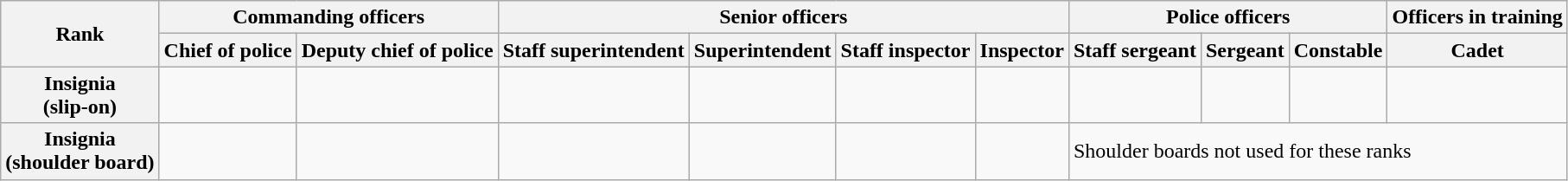<table class="wikitable">
<tr>
<th rowspan="2">Rank</th>
<th colspan="2">Commanding officers</th>
<th colspan="4">Senior officers</th>
<th colspan="3">Police officers</th>
<th>Officers in training</th>
</tr>
<tr>
<th>Chief of police</th>
<th>Deputy chief of police</th>
<th>Staff superintendent</th>
<th>Superintendent</th>
<th>Staff inspector</th>
<th>Inspector</th>
<th>Staff sergeant</th>
<th>Sergeant</th>
<th>Constable</th>
<th>Cadet</th>
</tr>
<tr>
<th>Insignia<br>(slip-on)</th>
<td></td>
<td></td>
<td></td>
<td></td>
<td></td>
<td></td>
<td></td>
<td></td>
<td></td>
<td></td>
</tr>
<tr>
<th>Insignia<br>(shoulder board)</th>
<td></td>
<td></td>
<td></td>
<td></td>
<td></td>
<td></td>
<td colspan="4">Shoulder boards not used for these ranks</td>
</tr>
</table>
